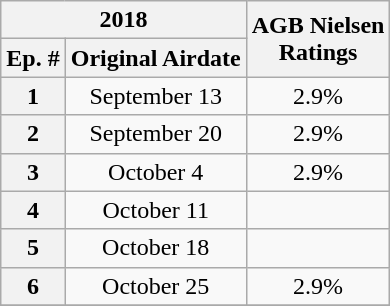<table class=wikitable style=text-align:center>
<tr>
<th colspan=2>2018</th>
<th rowspan=2>AGB Nielsen<br>Ratings</th>
</tr>
<tr>
<th>Ep. #</th>
<th>Original Airdate</th>
</tr>
<tr>
<th>1</th>
<td>September 13</td>
<td>2.9%</td>
</tr>
<tr>
<th>2</th>
<td>September 20</td>
<td>2.9%</td>
</tr>
<tr>
<th>3</th>
<td>October 4</td>
<td>2.9%</td>
</tr>
<tr>
<th>4</th>
<td>October 11</td>
<td></td>
</tr>
<tr>
<th>5</th>
<td>October 18</td>
<td></td>
</tr>
<tr>
<th>6</th>
<td>October 25</td>
<td>2.9%</td>
</tr>
<tr>
</tr>
</table>
